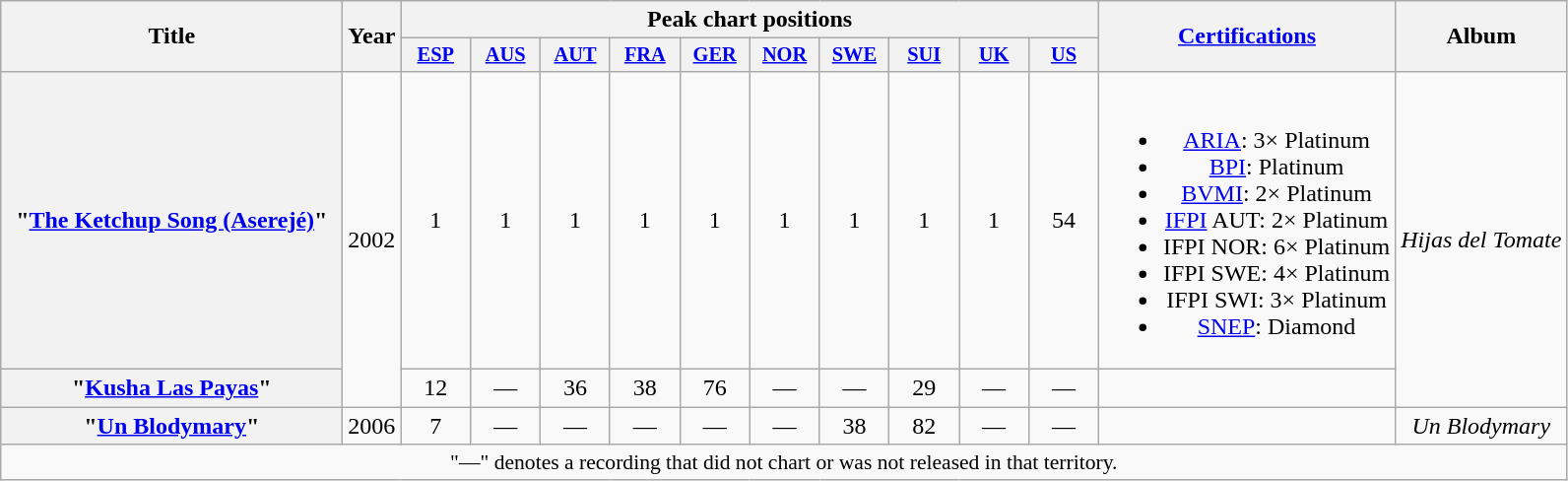<table class="wikitable plainrowheaders" style="text-align:center;">
<tr>
<th scope="col" rowspan="2" style="width:14em;">Title</th>
<th scope="col" rowspan="2" style="width:1em;">Year</th>
<th scope="col" colspan="10">Peak chart positions</th>
<th scope="col" rowspan="2"><a href='#'>Certifications</a></th>
<th scope="col" rowspan="2">Album</th>
</tr>
<tr>
<th scope="col" style="width:3em;font-size:85%;"><a href='#'>ESP</a><br></th>
<th scope="col" style="width:3em;font-size:85%;"><a href='#'>AUS</a><br></th>
<th scope="col" style="width:3em;font-size:85%;"><a href='#'>AUT</a><br></th>
<th scope="col" style="width:3em;font-size:85%;"><a href='#'>FRA</a><br></th>
<th scope="col" style="width:3em;font-size:85%;"><a href='#'>GER</a><br></th>
<th scope="col" style="width:3em;font-size:85%;"><a href='#'>NOR</a><br></th>
<th scope="col" style="width:3em;font-size:85%;"><a href='#'>SWE</a><br></th>
<th scope="col" style="width:3em;font-size:85%;"><a href='#'>SUI</a><br></th>
<th scope="col" style="width:3em;font-size:85%;"><a href='#'>UK</a><br></th>
<th scope="col" style="width:3em;font-size:85%;"><a href='#'>US</a><br></th>
</tr>
<tr>
<th scope="row">"<a href='#'>The Ketchup Song (Aserejé)</a>"</th>
<td rowspan="2">2002</td>
<td>1</td>
<td>1</td>
<td>1</td>
<td>1</td>
<td>1</td>
<td>1</td>
<td>1</td>
<td>1</td>
<td>1</td>
<td>54</td>
<td><br><ul><li><a href='#'>ARIA</a>: 3× Platinum</li><li><a href='#'>BPI</a>: Platinum</li><li><a href='#'>BVMI</a>: 2× Platinum</li><li><a href='#'>IFPI</a> AUT: 2× Platinum</li><li>IFPI NOR: 6× Platinum</li><li>IFPI SWE: 4× Platinum</li><li>IFPI SWI: 3× Platinum</li><li><a href='#'>SNEP</a>: Diamond</li></ul></td>
<td rowspan="2"><em>Hijas del Tomate</em></td>
</tr>
<tr>
<th scope="row">"<a href='#'>Kusha Las Payas</a>"</th>
<td>12</td>
<td>—</td>
<td>36</td>
<td>38</td>
<td>76</td>
<td>—</td>
<td>—</td>
<td>29</td>
<td>—</td>
<td>—</td>
<td></td>
</tr>
<tr>
<th scope="row">"<a href='#'>Un Blodymary</a>"</th>
<td>2006</td>
<td>7</td>
<td>—</td>
<td>—</td>
<td>—</td>
<td>—</td>
<td>—</td>
<td>38</td>
<td>82</td>
<td>—</td>
<td>—</td>
<td></td>
<td><em>Un Blodymary</em></td>
</tr>
<tr>
<td colspan="14" style="font-size:90%">"—" denotes a recording that did not chart or was not released in that territory.</td>
</tr>
</table>
